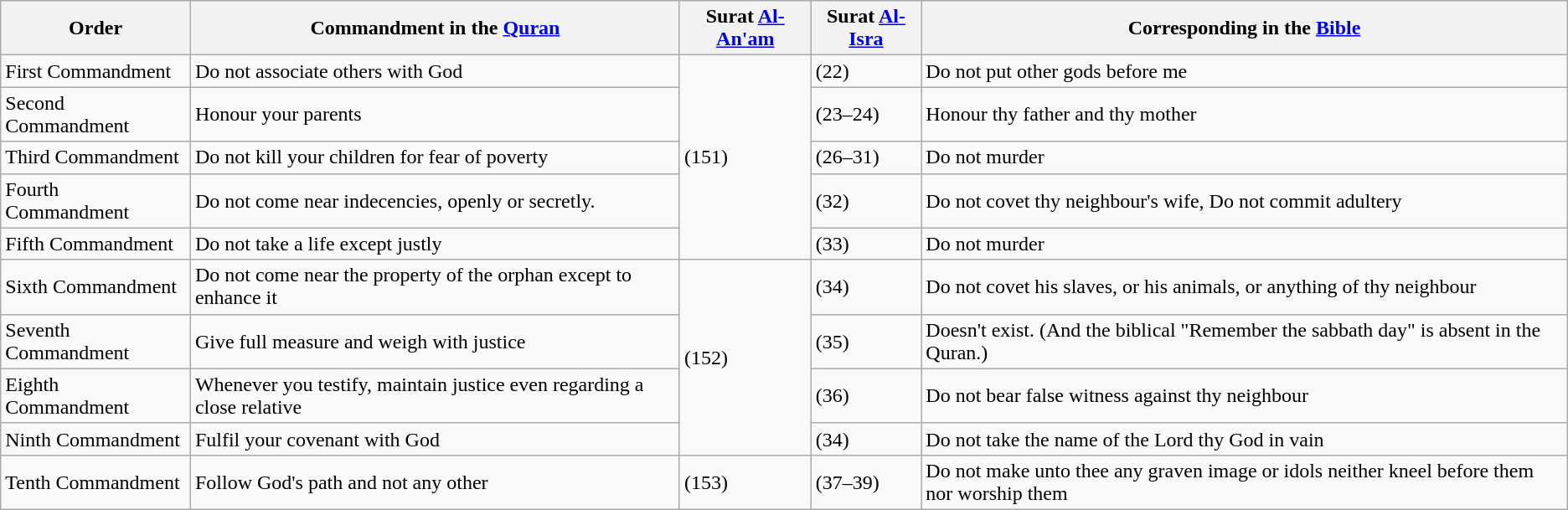<table class="wikitable">
<tr>
<th>Order</th>
<th>Commandment in the <a href='#'>Quran</a></th>
<th>Surat <a href='#'>Al-An'am</a></th>
<th>Surat <a href='#'>Al-Isra</a></th>
<th>Corresponding in the <a href='#'>Bible</a></th>
</tr>
<tr>
<td>First Commandment</td>
<td>Do not associate others with God</td>
<td rowspan="5">(151)</td>
<td>(22)</td>
<td>Do not put other gods before me</td>
</tr>
<tr>
<td>Second Commandment</td>
<td>Honour your parents</td>
<td>(23–24)</td>
<td>Honour thy father and thy mother</td>
</tr>
<tr>
<td>Third Commandment</td>
<td>Do not kill your children for fear of poverty</td>
<td>(26–31)</td>
<td>Do not murder</td>
</tr>
<tr>
<td>Fourth Commandment</td>
<td>Do not come near indecencies, openly or secretly.</td>
<td>(32)</td>
<td>Do not covet thy neighbour's wife, Do not commit adultery</td>
</tr>
<tr>
<td>Fifth Commandment</td>
<td>Do not take a life except justly</td>
<td>(33)</td>
<td>Do not murder</td>
</tr>
<tr>
<td>Sixth Commandment</td>
<td>Do not come near the property of the orphan except to enhance it</td>
<td rowspan="4">(152)</td>
<td>(34)</td>
<td>Do not covet his slaves, or his animals, or anything of thy neighbour</td>
</tr>
<tr>
<td>Seventh Commandment</td>
<td>Give full measure and weigh with justice</td>
<td>(35)</td>
<td>Doesn't exist. (And the biblical "Remember the sabbath day" is absent in the Quran.)</td>
</tr>
<tr>
<td>Eighth Commandment</td>
<td>Whenever you testify, maintain justice even regarding a close relative</td>
<td>(36)</td>
<td>Do not bear false witness against thy neighbour</td>
</tr>
<tr>
<td>Ninth Commandment</td>
<td>Fulfil your covenant with God</td>
<td>(34)</td>
<td>Do not take the name of the Lord thy God in vain</td>
</tr>
<tr>
<td>Tenth Commandment</td>
<td>Follow God's path and not any other</td>
<td>(153)</td>
<td>(37–39)</td>
<td>Do not make unto thee any graven image or idols neither kneel before them nor worship them</td>
</tr>
</table>
